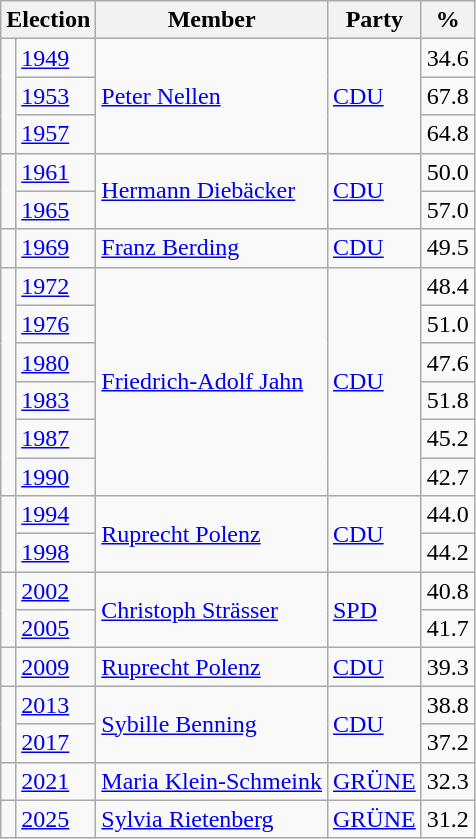<table class=wikitable>
<tr>
<th colspan=2>Election</th>
<th>Member</th>
<th>Party</th>
<th>%</th>
</tr>
<tr>
<td rowspan=3 bgcolor=></td>
<td><a href='#'>1949</a></td>
<td rowspan=3><a href='#'>Peter Nellen</a></td>
<td rowspan=3><a href='#'>CDU</a></td>
<td align=right>34.6</td>
</tr>
<tr>
<td><a href='#'>1953</a></td>
<td align=right>67.8</td>
</tr>
<tr>
<td><a href='#'>1957</a></td>
<td align=right>64.8</td>
</tr>
<tr>
<td rowspan=2 bgcolor=></td>
<td><a href='#'>1961</a></td>
<td rowspan=2><a href='#'>Hermann Diebäcker</a></td>
<td rowspan=2><a href='#'>CDU</a></td>
<td align=right>50.0</td>
</tr>
<tr>
<td><a href='#'>1965</a></td>
<td align=right>57.0</td>
</tr>
<tr>
<td bgcolor=></td>
<td><a href='#'>1969</a></td>
<td><a href='#'>Franz Berding</a></td>
<td><a href='#'>CDU</a></td>
<td align=right>49.5</td>
</tr>
<tr>
<td rowspan=6 bgcolor=></td>
<td><a href='#'>1972</a></td>
<td rowspan=6><a href='#'>Friedrich-Adolf Jahn</a></td>
<td rowspan=6><a href='#'>CDU</a></td>
<td align=right>48.4</td>
</tr>
<tr>
<td><a href='#'>1976</a></td>
<td align=right>51.0</td>
</tr>
<tr>
<td><a href='#'>1980</a></td>
<td align=right>47.6</td>
</tr>
<tr>
<td><a href='#'>1983</a></td>
<td align=right>51.8</td>
</tr>
<tr>
<td><a href='#'>1987</a></td>
<td align=right>45.2</td>
</tr>
<tr>
<td><a href='#'>1990</a></td>
<td align=right>42.7</td>
</tr>
<tr>
<td rowspan=2 bgcolor=></td>
<td><a href='#'>1994</a></td>
<td rowspan=2><a href='#'>Ruprecht Polenz</a></td>
<td rowspan=2><a href='#'>CDU</a></td>
<td align=right>44.0</td>
</tr>
<tr>
<td><a href='#'>1998</a></td>
<td align=right>44.2</td>
</tr>
<tr>
<td rowspan=2 bgcolor=></td>
<td><a href='#'>2002</a></td>
<td rowspan=2><a href='#'>Christoph Strässer</a></td>
<td rowspan=2><a href='#'>SPD</a></td>
<td align=right>40.8</td>
</tr>
<tr>
<td><a href='#'>2005</a></td>
<td align=right>41.7</td>
</tr>
<tr>
<td bgcolor=></td>
<td><a href='#'>2009</a></td>
<td><a href='#'>Ruprecht Polenz</a></td>
<td><a href='#'>CDU</a></td>
<td align=right>39.3</td>
</tr>
<tr>
<td rowspan=2 bgcolor=></td>
<td><a href='#'>2013</a></td>
<td rowspan=2><a href='#'>Sybille Benning</a></td>
<td rowspan=2><a href='#'>CDU</a></td>
<td align=right>38.8</td>
</tr>
<tr>
<td><a href='#'>2017</a></td>
<td align=right>37.2</td>
</tr>
<tr>
<td bgcolor=></td>
<td><a href='#'>2021</a></td>
<td><a href='#'>Maria Klein-Schmeink</a></td>
<td><a href='#'>GRÜNE</a></td>
<td align=right>32.3</td>
</tr>
<tr>
<td bgcolor=></td>
<td><a href='#'>2025</a></td>
<td><a href='#'>Sylvia Rietenberg</a></td>
<td><a href='#'>GRÜNE</a></td>
<td align=right>31.2</td>
</tr>
</table>
